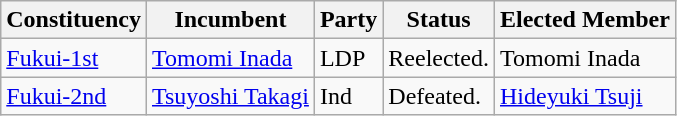<table class="wikitable">
<tr>
<th>Constituency</th>
<th>Incumbent</th>
<th>Party</th>
<th>Status</th>
<th>Elected Member</th>
</tr>
<tr>
<td><a href='#'>Fukui-1st</a></td>
<td><a href='#'>Tomomi Inada</a></td>
<td>LDP</td>
<td>Reelected.</td>
<td>Tomomi Inada</td>
</tr>
<tr>
<td><a href='#'>Fukui-2nd</a></td>
<td><a href='#'>Tsuyoshi Takagi</a></td>
<td>Ind</td>
<td>Defeated.</td>
<td><a href='#'>Hideyuki Tsuji</a></td>
</tr>
</table>
